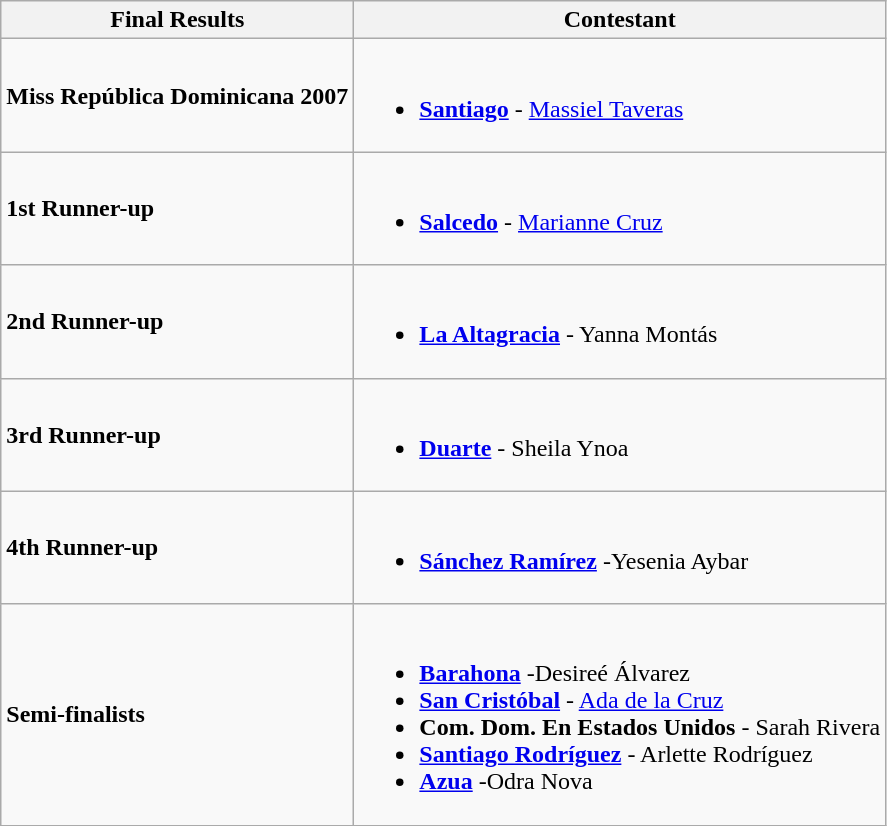<table class="wikitable">
<tr>
<th>Final Results</th>
<th>Contestant</th>
</tr>
<tr>
<td><strong>Miss República Dominicana 2007</strong></td>
<td><br><ul><li><strong><a href='#'>Santiago</a></strong> - <a href='#'>Massiel Taveras</a></li></ul></td>
</tr>
<tr>
<td><strong>1st Runner-up</strong></td>
<td><br><ul><li><strong><a href='#'>Salcedo</a></strong> - <a href='#'>Marianne Cruz</a></li></ul></td>
</tr>
<tr>
<td><strong>2nd Runner-up</strong></td>
<td><br><ul><li><strong><a href='#'>La Altagracia</a></strong> - Yanna Montás</li></ul></td>
</tr>
<tr>
<td><strong>3rd Runner-up</strong></td>
<td><br><ul><li><strong><a href='#'>Duarte</a></strong> - Sheila Ynoa</li></ul></td>
</tr>
<tr>
<td><strong>4th Runner-up</strong></td>
<td><br><ul><li><strong><a href='#'>Sánchez Ramírez</a></strong> -Yesenia Aybar</li></ul></td>
</tr>
<tr>
<td><strong>Semi-finalists</strong></td>
<td><br><ul><li><strong><a href='#'>Barahona</a></strong> -Desireé Álvarez</li><li><strong><a href='#'>San Cristóbal</a></strong> - <a href='#'>Ada de la Cruz</a></li><li><strong>Com. Dom. En Estados Unidos</strong> - Sarah Rivera</li><li><strong><a href='#'>Santiago Rodríguez</a></strong> - Arlette Rodríguez</li><li><strong><a href='#'>Azua</a></strong> -Odra Nova</li></ul></td>
</tr>
</table>
